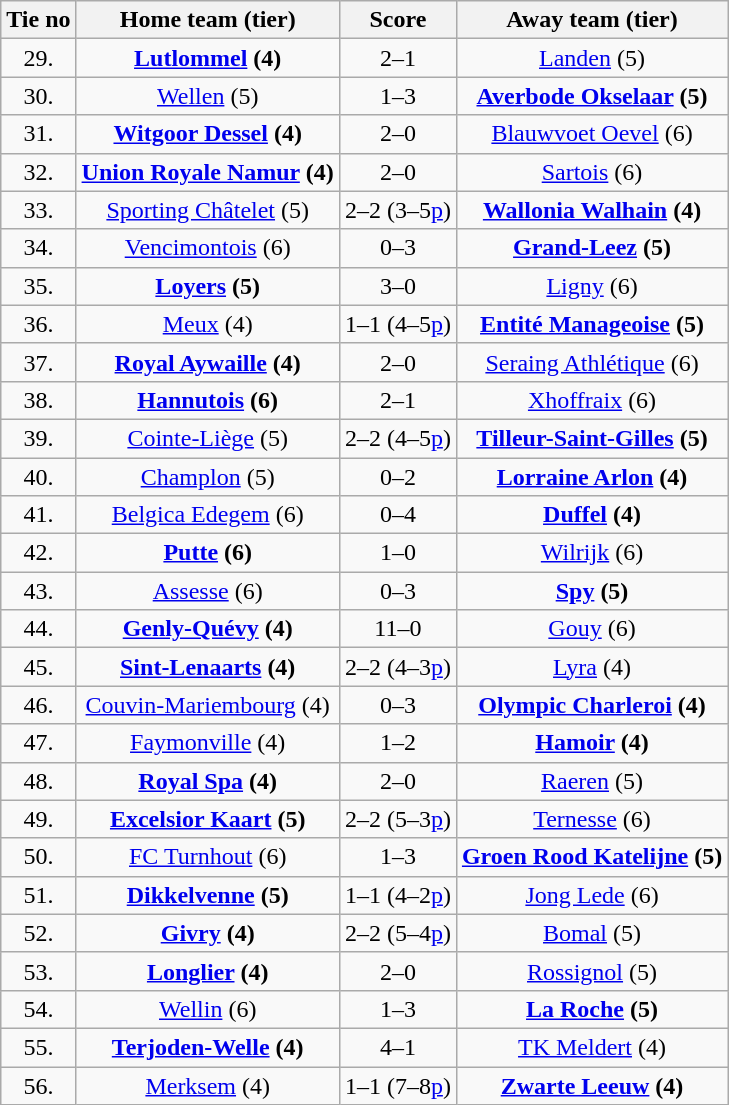<table class="wikitable" style="text-align: center">
<tr>
<th>Tie no</th>
<th>Home team (tier)</th>
<th>Score</th>
<th>Away team (tier)</th>
</tr>
<tr>
<td>29.</td>
<td><strong><a href='#'>Lutlommel</a> (4)</strong></td>
<td>2–1</td>
<td><a href='#'>Landen</a> (5)</td>
</tr>
<tr>
<td>30.</td>
<td><a href='#'>Wellen</a> (5)</td>
<td>1–3</td>
<td><strong><a href='#'>Averbode Okselaar</a> (5)</strong></td>
</tr>
<tr>
<td>31.</td>
<td><strong><a href='#'>Witgoor Dessel</a> (4)</strong></td>
<td>2–0</td>
<td><a href='#'>Blauwvoet Oevel</a> (6)</td>
</tr>
<tr>
<td>32.</td>
<td><strong><a href='#'>Union Royale Namur</a> (4)</strong></td>
<td>2–0</td>
<td><a href='#'>Sartois</a> (6)</td>
</tr>
<tr>
<td>33.</td>
<td><a href='#'>Sporting Châtelet</a> (5)</td>
<td>2–2 (3–5<a href='#'>p</a>)</td>
<td><strong><a href='#'>Wallonia Walhain</a> (4)</strong></td>
</tr>
<tr>
<td>34.</td>
<td><a href='#'>Vencimontois</a> (6)</td>
<td>0–3</td>
<td><strong><a href='#'>Grand-Leez</a> (5)</strong></td>
</tr>
<tr>
<td>35.</td>
<td><strong><a href='#'>Loyers</a> (5)</strong></td>
<td>3–0</td>
<td><a href='#'>Ligny</a> (6)</td>
</tr>
<tr>
<td>36.</td>
<td><a href='#'>Meux</a> (4)</td>
<td>1–1 (4–5<a href='#'>p</a>)</td>
<td><strong><a href='#'>Entité Manageoise</a> (5)</strong></td>
</tr>
<tr>
<td>37.</td>
<td><strong><a href='#'>Royal Aywaille</a> (4)</strong></td>
<td>2–0</td>
<td><a href='#'>Seraing Athlétique</a> (6)</td>
</tr>
<tr>
<td>38.</td>
<td><strong><a href='#'>Hannutois</a> (6)</strong></td>
<td>2–1</td>
<td><a href='#'>Xhoffraix</a> (6)</td>
</tr>
<tr>
<td>39.</td>
<td><a href='#'>Cointe-Liège</a> (5)</td>
<td>2–2 (4–5<a href='#'>p</a>)</td>
<td><strong><a href='#'>Tilleur-Saint-Gilles</a> (5)</strong></td>
</tr>
<tr>
<td>40.</td>
<td><a href='#'>Champlon</a> (5)</td>
<td>0–2</td>
<td><strong><a href='#'>Lorraine Arlon</a> (4)</strong></td>
</tr>
<tr>
<td>41.</td>
<td><a href='#'>Belgica Edegem</a> (6)</td>
<td>0–4</td>
<td><strong><a href='#'>Duffel</a> (4)</strong></td>
</tr>
<tr>
<td>42.</td>
<td><strong><a href='#'>Putte</a> (6)</strong></td>
<td>1–0</td>
<td><a href='#'>Wilrijk</a> (6)</td>
</tr>
<tr>
<td>43.</td>
<td><a href='#'>Assesse</a> (6)</td>
<td>0–3</td>
<td><strong><a href='#'>Spy</a> (5)</strong></td>
</tr>
<tr>
<td>44.</td>
<td><strong><a href='#'>Genly-Quévy</a> (4)</strong></td>
<td>11–0</td>
<td><a href='#'>Gouy</a> (6)</td>
</tr>
<tr>
<td>45.</td>
<td><strong><a href='#'>Sint-Lenaarts</a> (4)</strong></td>
<td>2–2 (4–3<a href='#'>p</a>)</td>
<td><a href='#'>Lyra</a> (4)</td>
</tr>
<tr>
<td>46.</td>
<td><a href='#'>Couvin-Mariembourg</a> (4)</td>
<td>0–3</td>
<td><strong><a href='#'>Olympic Charleroi</a> (4)</strong></td>
</tr>
<tr>
<td>47.</td>
<td><a href='#'>Faymonville</a> (4)</td>
<td>1–2</td>
<td><strong><a href='#'>Hamoir</a> (4)</strong></td>
</tr>
<tr>
<td>48.</td>
<td><strong><a href='#'>Royal Spa</a> (4)</strong></td>
<td>2–0</td>
<td><a href='#'>Raeren</a> (5)</td>
</tr>
<tr>
<td>49.</td>
<td><strong><a href='#'>Excelsior Kaart</a> (5)</strong></td>
<td>2–2 (5–3<a href='#'>p</a>)</td>
<td><a href='#'>Ternesse</a> (6)</td>
</tr>
<tr>
<td>50.</td>
<td><a href='#'>FC Turnhout</a> (6)</td>
<td>1–3</td>
<td><strong><a href='#'>Groen Rood Katelijne</a> (5)</strong></td>
</tr>
<tr>
<td>51.</td>
<td><strong><a href='#'>Dikkelvenne</a> (5)</strong></td>
<td>1–1 (4–2<a href='#'>p</a>)</td>
<td><a href='#'>Jong Lede</a> (6)</td>
</tr>
<tr>
<td>52.</td>
<td><strong><a href='#'>Givry</a> (4)</strong></td>
<td>2–2 (5–4<a href='#'>p</a>)</td>
<td><a href='#'>Bomal</a> (5)</td>
</tr>
<tr>
<td>53.</td>
<td><strong><a href='#'>Longlier</a> (4)</strong></td>
<td>2–0</td>
<td><a href='#'>Rossignol</a> (5)</td>
</tr>
<tr>
<td>54.</td>
<td><a href='#'>Wellin</a> (6)</td>
<td>1–3</td>
<td><strong><a href='#'>La Roche</a> (5)</strong></td>
</tr>
<tr>
<td>55.</td>
<td><strong><a href='#'>Terjoden-Welle</a> (4)</strong></td>
<td>4–1</td>
<td><a href='#'>TK Meldert</a> (4)</td>
</tr>
<tr>
<td>56.</td>
<td><a href='#'>Merksem</a> (4)</td>
<td>1–1 (7–8<a href='#'>p</a>)</td>
<td><strong><a href='#'>Zwarte Leeuw</a> (4)</strong></td>
</tr>
</table>
